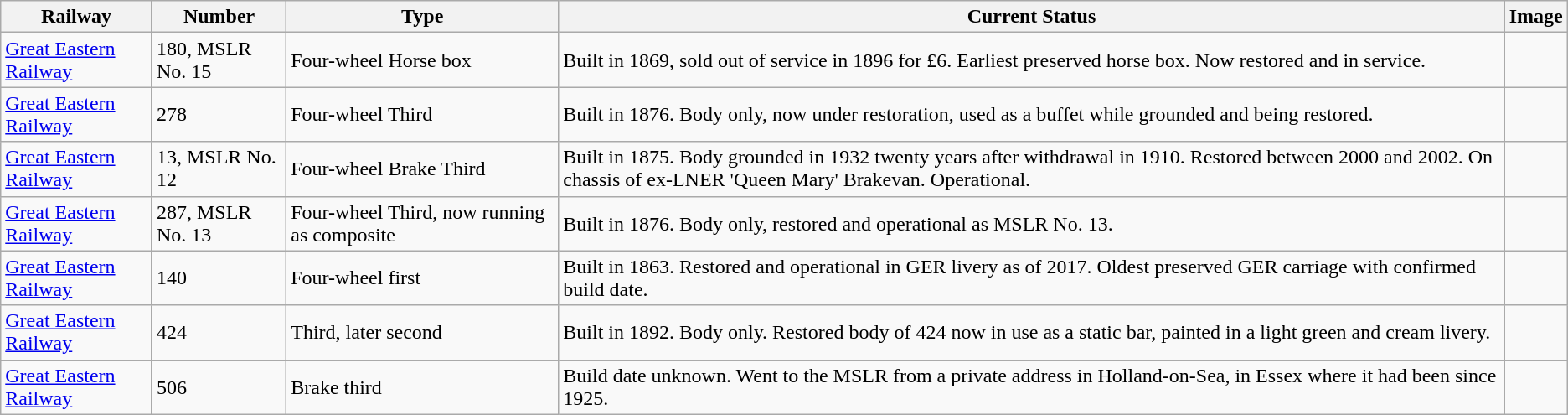<table class="wikitable">
<tr>
<th>Railway</th>
<th>Number</th>
<th>Type</th>
<th>Current Status</th>
<th>Image</th>
</tr>
<tr>
<td><a href='#'>Great Eastern Railway</a></td>
<td>180, MSLR No. 15</td>
<td>Four-wheel Horse box</td>
<td>Built in 1869, sold out of service in 1896 for £6. Earliest preserved horse box. Now restored and in service.</td>
<td></td>
</tr>
<tr>
<td><a href='#'>Great Eastern Railway</a></td>
<td>278</td>
<td>Four-wheel Third</td>
<td>Built in 1876. Body only, now under restoration, used as a buffet while grounded and being restored.</td>
<td></td>
</tr>
<tr>
<td><a href='#'>Great Eastern Railway</a></td>
<td>13, MSLR No. 12</td>
<td>Four-wheel Brake Third</td>
<td>Built in 1875. Body grounded in 1932 twenty years after withdrawal in 1910. Restored between 2000 and 2002. On chassis of ex-LNER 'Queen Mary' Brakevan. Operational.</td>
<td></td>
</tr>
<tr>
<td><a href='#'>Great Eastern Railway</a></td>
<td>287, MSLR No. 13</td>
<td>Four-wheel Third, now running as composite</td>
<td>Built in 1876. Body only, restored and operational as MSLR No. 13.</td>
<td></td>
</tr>
<tr>
<td><a href='#'>Great Eastern Railway</a></td>
<td>140</td>
<td>Four-wheel first</td>
<td>Built in 1863. Restored and operational in GER livery as of 2017. Oldest preserved GER carriage with confirmed build date.</td>
<td></td>
</tr>
<tr>
<td><a href='#'>Great Eastern Railway</a></td>
<td>424</td>
<td>Third, later second</td>
<td>Built in 1892. Body only. Restored body of 424 now in use as a static bar, painted in a light green and cream livery.</td>
<td></td>
</tr>
<tr>
<td><a href='#'>Great Eastern Railway</a></td>
<td>506</td>
<td>Brake third</td>
<td>Build date unknown. Went to the MSLR from a private address in Holland-on-Sea, in Essex where it had been since 1925.</td>
<td></td>
</tr>
</table>
